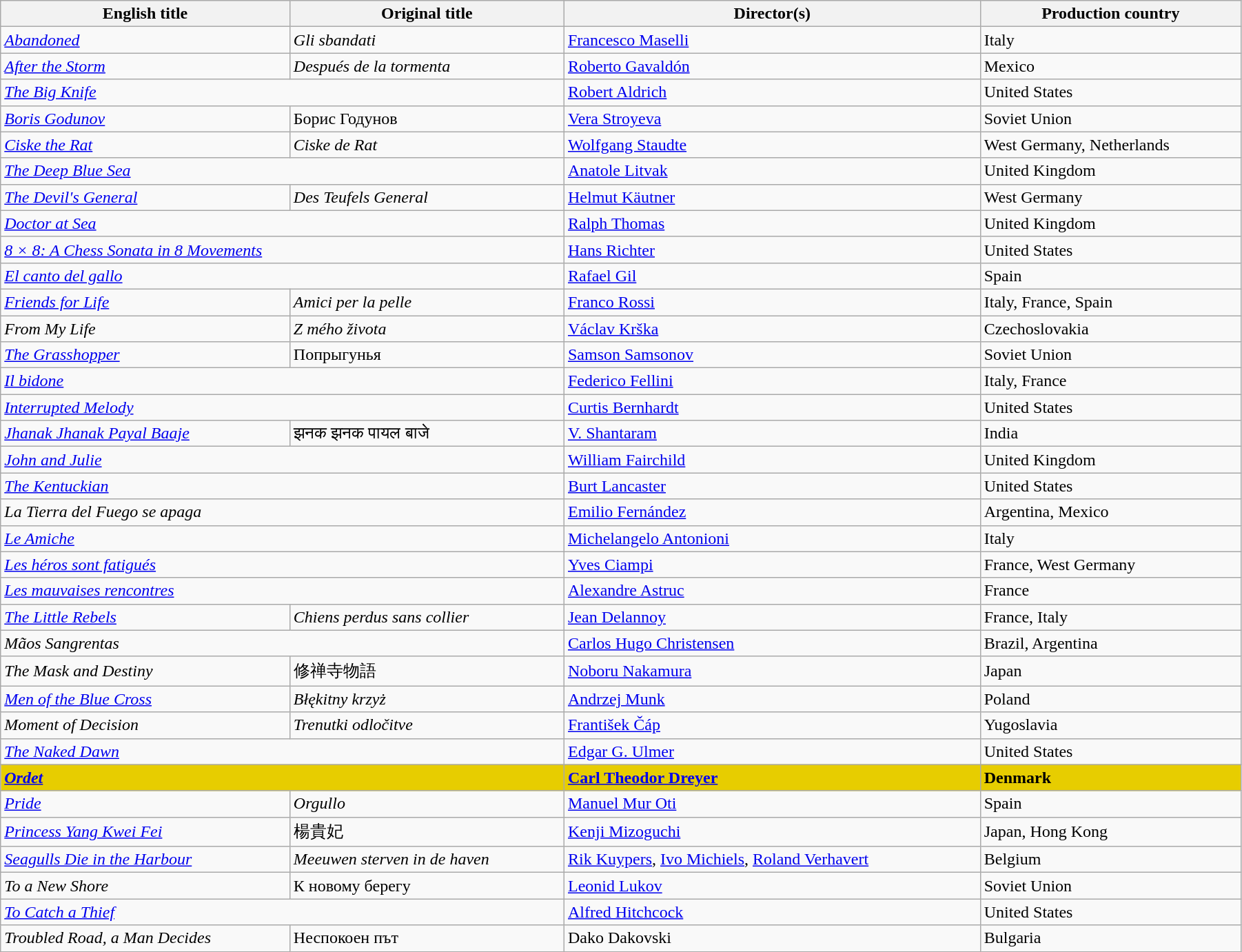<table class="wikitable" style="width:95%; margin-bottom:2px">
<tr>
<th>English title</th>
<th>Original title</th>
<th>Director(s)</th>
<th>Production country</th>
</tr>
<tr>
<td><em><a href='#'>Abandoned</a></em></td>
<td><em>Gli sbandati</em></td>
<td data-sort-value="Maselli"><a href='#'>Francesco Maselli</a></td>
<td>Italy</td>
</tr>
<tr>
<td><em><a href='#'>After the Storm</a></em></td>
<td><em>Después de la tormenta</em></td>
<td data-sort-value="Gavaldón"><a href='#'>Roberto Gavaldón</a></td>
<td>Mexico</td>
</tr>
<tr>
<td colspan=2><em><a href='#'>The Big Knife</a></em></td>
<td data-sort-value="Aldrich"><a href='#'>Robert Aldrich</a></td>
<td>United States</td>
</tr>
<tr>
<td><em><a href='#'>Boris Godunov</a></em></td>
<td>Борис Годунов</td>
<td data-sort-value="Stroyeva"><a href='#'>Vera Stroyeva</a></td>
<td>Soviet Union</td>
</tr>
<tr>
<td><em><a href='#'>Ciske the Rat</a></em></td>
<td><em>Ciske de Rat</em></td>
<td data-sort-value="Staudte"><a href='#'>Wolfgang Staudte</a></td>
<td>West Germany, Netherlands</td>
</tr>
<tr>
<td colspan=2><em><a href='#'>The Deep Blue Sea</a></em></td>
<td data-sort-value="Litvak"><a href='#'>Anatole Litvak</a></td>
<td>United Kingdom</td>
</tr>
<tr>
<td><em><a href='#'>The Devil's General</a></em></td>
<td><em>Des Teufels General</em></td>
<td data-sort-value="Käutner"><a href='#'>Helmut Käutner</a></td>
<td>West Germany</td>
</tr>
<tr>
<td colspan=2><em><a href='#'>Doctor at Sea</a></em></td>
<td data-sort-value="Thomas"><a href='#'>Ralph Thomas</a></td>
<td>United Kingdom</td>
</tr>
<tr>
<td colspan=2><em><a href='#'>8 × 8: A Chess Sonata in 8 Movements</a></em></td>
<td data-sort-value="Richter"><a href='#'>Hans Richter</a></td>
<td>United States</td>
</tr>
<tr>
<td colspan=2><em><a href='#'>El canto del gallo</a></em></td>
<td data-sort-value="Gil"><a href='#'>Rafael Gil</a></td>
<td>Spain</td>
</tr>
<tr>
<td><em><a href='#'>Friends for Life</a></em></td>
<td><em>Amici per la pelle</em></td>
<td data-sort-value="Rossi"><a href='#'>Franco Rossi</a></td>
<td>Italy, France, Spain</td>
</tr>
<tr>
<td><em>From My Life</em></td>
<td><em>Z mého života</em></td>
<td data-sort-value="Krška"><a href='#'>Václav Krška</a></td>
<td>Czechoslovakia</td>
</tr>
<tr>
<td><em><a href='#'>The Grasshopper</a></em></td>
<td>Попрыгунья</td>
<td data-sort-value="Samsonov"><a href='#'>Samson Samsonov</a></td>
<td>Soviet Union</td>
</tr>
<tr>
<td colspan=2><em><a href='#'>Il bidone</a></em></td>
<td data-sort-value="Fellini"><a href='#'>Federico Fellini</a></td>
<td>Italy, France</td>
</tr>
<tr>
<td colspan=2><em><a href='#'>Interrupted Melody</a></em></td>
<td data-sort-value="Bernhardt"><a href='#'>Curtis Bernhardt</a></td>
<td>United States</td>
</tr>
<tr>
<td><em><a href='#'>Jhanak Jhanak Payal Baaje</a></em></td>
<td>झनक झनक पायल बाजे</td>
<td data-sort-value="Shantaram"><a href='#'>V. Shantaram</a></td>
<td>India</td>
</tr>
<tr>
<td colspan=2><em><a href='#'>John and Julie</a></em></td>
<td data-sort-value="Fairchild"><a href='#'>William Fairchild</a></td>
<td>United Kingdom</td>
</tr>
<tr>
<td colspan=2><em><a href='#'>The Kentuckian</a></em></td>
<td data-sort-value="Lancaster"><a href='#'>Burt Lancaster</a></td>
<td>United States</td>
</tr>
<tr>
<td colspan=2><em>La Tierra del Fuego se apaga</em></td>
<td data-sort-value="Fernández"><a href='#'>Emilio Fernández</a></td>
<td>Argentina, Mexico</td>
</tr>
<tr>
<td colspan=2><em><a href='#'>Le Amiche</a></em></td>
<td data-sort-value="Antonioni"><a href='#'>Michelangelo Antonioni</a></td>
<td>Italy</td>
</tr>
<tr>
<td colspan=2><em><a href='#'>Les héros sont fatigués</a></em></td>
<td data-sort-value="Ciampi"><a href='#'>Yves Ciampi</a></td>
<td>France, West Germany</td>
</tr>
<tr>
<td colspan=2><em><a href='#'>Les mauvaises rencontres</a></em></td>
<td data-sort-value="Astruc"><a href='#'>Alexandre Astruc</a></td>
<td>France</td>
</tr>
<tr>
<td><em><a href='#'>The Little Rebels</a></em></td>
<td><em>Chiens perdus sans collier</em></td>
<td data-sort-value="Delannoy"><a href='#'>Jean Delannoy</a></td>
<td>France, Italy</td>
</tr>
<tr>
<td colspan=2><em>Mãos Sangrentas</em></td>
<td data-sort-value="Christensen"><a href='#'>Carlos Hugo Christensen</a></td>
<td>Brazil, Argentina</td>
</tr>
<tr>
<td><em>The Mask and Destiny</em></td>
<td>修禅寺物語</td>
<td data-sort-value="Nakamura"><a href='#'>Noboru Nakamura</a></td>
<td>Japan</td>
</tr>
<tr>
<td><em><a href='#'>Men of the Blue Cross</a></em></td>
<td><em>Błękitny krzyż</em></td>
<td data-sort-value="Munk"><a href='#'>Andrzej Munk</a></td>
<td>Poland</td>
</tr>
<tr>
<td><em>Moment of Decision</em></td>
<td><em>Trenutki odločitve</em></td>
<td data-sort-value="Čáp"><a href='#'>František Čáp</a></td>
<td>Yugoslavia</td>
</tr>
<tr>
<td colspan=2><em><a href='#'>The Naked Dawn</a></em></td>
<td data-sort-value="Ulmer"><a href='#'>Edgar G. Ulmer</a></td>
<td>United States</td>
</tr>
<tr style="background:#E7CD00;">
<td colspan=2><strong><em><a href='#'>Ordet</a></em></strong></td>
<td data-sort-value="Dreyer"><strong><a href='#'>Carl Theodor Dreyer</a></strong></td>
<td><strong>Denmark</strong></td>
</tr>
<tr>
<td><em><a href='#'>Pride</a></em></td>
<td><em>Orgullo</em></td>
<td data-sort-value="Mur Oti"><a href='#'>Manuel Mur Oti</a></td>
<td>Spain</td>
</tr>
<tr>
<td><em><a href='#'>Princess Yang Kwei Fei</a></em></td>
<td>楊貴妃</td>
<td data-sort-value="Mizoguchi"><a href='#'>Kenji Mizoguchi</a></td>
<td>Japan, Hong Kong</td>
</tr>
<tr>
<td><em><a href='#'>Seagulls Die in the Harbour</a></em></td>
<td><em>Meeuwen sterven in de haven</em></td>
<td data-sort-value="Kuypers"><a href='#'>Rik Kuypers</a>, <a href='#'>Ivo Michiels</a>, <a href='#'>Roland Verhavert</a></td>
<td>Belgium</td>
</tr>
<tr>
<td><em>To a New Shore</em></td>
<td>К новому берегу</td>
<td data-sort-value="Lukov"><a href='#'>Leonid Lukov</a></td>
<td>Soviet Union</td>
</tr>
<tr>
<td colspan=2><em><a href='#'>To Catch a Thief</a></em></td>
<td data-sort-value="Hitchcock"><a href='#'>Alfred Hitchcock</a></td>
<td>United States</td>
</tr>
<tr>
<td><em>Troubled Road, a Man Decides</em></td>
<td>Неспокоен път</td>
<td data-sort-value="Dakovski">Dako Dakovski</td>
<td>Bulgaria</td>
</tr>
</table>
